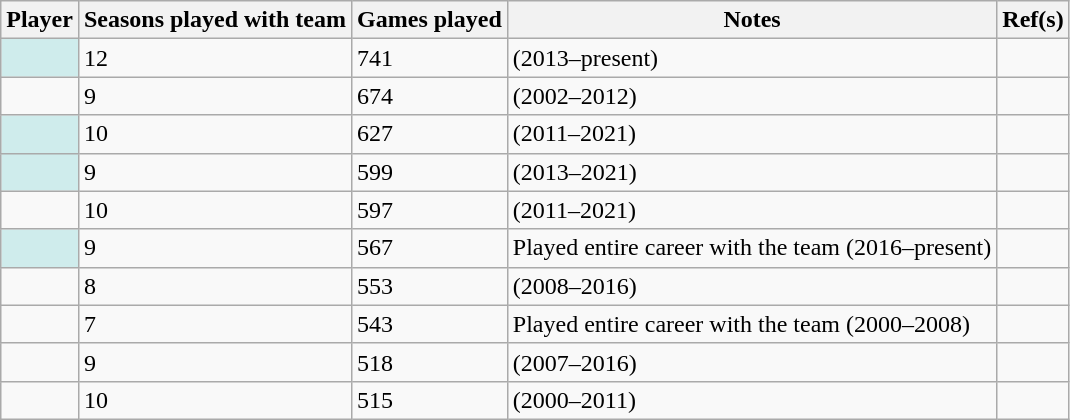<table class="wikitable sortable plainrowheaders">
<tr>
<th scope="col">Player</th>
<th scope="col">Seasons played with team</th>
<th scope="col">Games played</th>
<th scope="col">Notes</th>
<th scope="col" class="unsortable">Ref(s)</th>
</tr>
<tr>
<td style="background:#CFECEC"></td>
<td>12</td>
<td>741</td>
<td>(2013–present)</td>
<td></td>
</tr>
<tr>
<td></td>
<td>9</td>
<td>674</td>
<td>(2002–2012)</td>
<td></td>
</tr>
<tr>
<td style="background:#CFECEC"></td>
<td>10</td>
<td>627</td>
<td>(2011–2021)</td>
<td></td>
</tr>
<tr>
<td style="background:#CFECEC"></td>
<td>9</td>
<td>599</td>
<td>(2013–2021)</td>
<td></td>
</tr>
<tr>
<td></td>
<td>10</td>
<td>597</td>
<td>(2011–2021)</td>
<td></td>
</tr>
<tr>
<td style="background:#CFECEC"></td>
<td>9</td>
<td>567</td>
<td>Played entire career with the team (2016–present)</td>
<td></td>
</tr>
<tr>
<td></td>
<td>8</td>
<td>553</td>
<td>(2008–2016)</td>
<td></td>
</tr>
<tr>
<td></td>
<td>7</td>
<td>543</td>
<td>Played entire career with the team (2000–2008)</td>
<td></td>
</tr>
<tr>
<td></td>
<td>9</td>
<td>518</td>
<td>(2007–2016)</td>
<td></td>
</tr>
<tr>
<td></td>
<td>10</td>
<td>515</td>
<td>(2000–2011)</td>
<td></td>
</tr>
</table>
